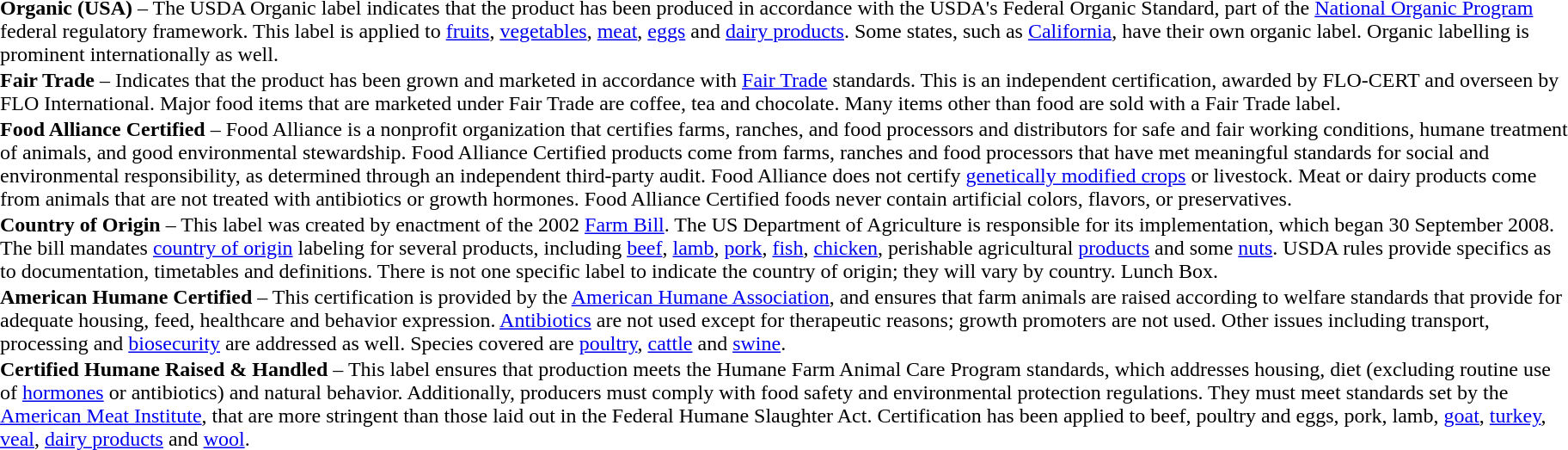<table border="0" cellpadding="0">
<tr valign="top">
<td style="width:30pt;"></td>
<td><strong>Organic (USA)</strong> – The USDA Organic label indicates that the product has been produced in accordance with the USDA's Federal Organic Standard, part of the <a href='#'>National Organic Program</a> federal regulatory framework. This label is applied to <a href='#'>fruits</a>, <a href='#'>vegetables</a>, <a href='#'>meat</a>, <a href='#'>eggs</a> and <a href='#'>dairy products</a>. Some states, such as <a href='#'>California</a>, have their own organic label. Organic labelling is prominent internationally as well.</td>
</tr>
<tr valign="top">
<td></td>
<td><strong>Fair Trade</strong> – Indicates that the product has been grown and marketed in accordance with <a href='#'>Fair Trade</a> standards. This is an independent certification, awarded by FLO-CERT and overseen by FLO International. Major food items that are marketed under Fair Trade are coffee, tea and chocolate. Many items other than food are sold with a Fair Trade label.</td>
</tr>
<tr valign="top">
<td></td>
<td><strong>Food Alliance Certified</strong> – Food Alliance is a nonprofit organization that certifies farms, ranches, and food processors and distributors for safe and fair working conditions, humane treatment of animals, and good environmental stewardship. Food Alliance Certified products come from farms, ranches and food processors that have met meaningful standards for social and environmental responsibility, as determined through an independent third-party audit. Food Alliance does not certify <a href='#'>genetically modified crops</a> or livestock. Meat or dairy products come from animals that are not treated with antibiotics or growth hormones. Food Alliance Certified foods never contain artificial colors, flavors, or preservatives.</td>
</tr>
<tr valign="top">
<td></td>
<td><strong>Country of Origin</strong> – This label was created by enactment of the 2002 <a href='#'>Farm Bill</a>. The US Department of Agriculture is responsible for its implementation, which began 30 September 2008. The bill mandates <a href='#'>country of origin</a> labeling for several products, including <a href='#'>beef</a>, <a href='#'>lamb</a>, <a href='#'>pork</a>, <a href='#'>fish</a>, <a href='#'>chicken</a>, perishable agricultural <a href='#'>products</a> and some <a href='#'>nuts</a>. USDA rules provide specifics as to documentation, timetables and definitions. There is not one specific label to indicate the country of origin; they will vary by country. Lunch Box.</td>
</tr>
<tr valign="top">
<td></td>
<td><strong>American Humane Certified</strong> – This certification is provided by the <a href='#'>American Humane Association</a>, and ensures that farm animals are raised according to welfare standards that provide for adequate housing, feed, healthcare and behavior expression. <a href='#'>Antibiotics</a> are not used except for therapeutic reasons; growth promoters are not used. Other issues including transport, processing and <a href='#'>biosecurity</a> are addressed as well. Species covered are <a href='#'>poultry</a>, <a href='#'>cattle</a> and <a href='#'>swine</a>.</td>
</tr>
<tr valign="top">
<td></td>
<td><strong>Certified Humane Raised & Handled</strong> – This label ensures that production meets the Humane Farm Animal Care Program standards, which addresses housing, diet (excluding routine use of <a href='#'>hormones</a> or antibiotics) and natural behavior. Additionally, producers must comply with food safety and environmental protection regulations. They must meet standards set by the <a href='#'>American Meat Institute</a>, that are more stringent than those laid out in the Federal Humane Slaughter Act. Certification has been applied to beef, poultry and eggs, pork, lamb, <a href='#'>goat</a>, <a href='#'>turkey</a>, <a href='#'>veal</a>, <a href='#'>dairy products</a> and <a href='#'>wool</a>.</td>
</tr>
</table>
